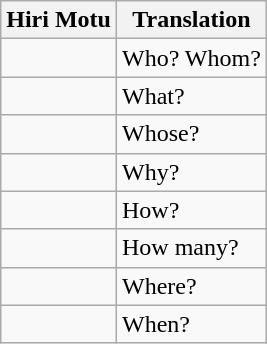<table class="wikitable">
<tr>
<th>Hiri Motu</th>
<th>Translation</th>
</tr>
<tr>
<td></td>
<td>Who? Whom?</td>
</tr>
<tr>
<td></td>
<td>What?</td>
</tr>
<tr>
<td></td>
<td>Whose?</td>
</tr>
<tr>
<td></td>
<td>Why?</td>
</tr>
<tr>
<td></td>
<td>How?</td>
</tr>
<tr>
<td></td>
<td>How many?</td>
</tr>
<tr>
<td></td>
<td>Where?</td>
</tr>
<tr>
<td></td>
<td>When?</td>
</tr>
</table>
